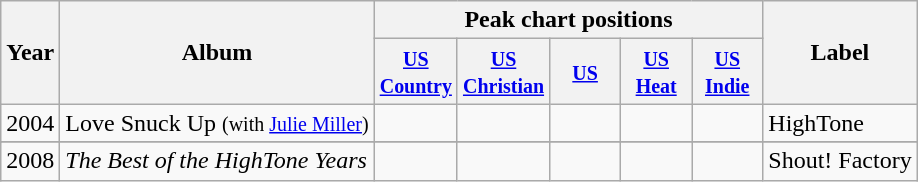<table class="wikitable">
<tr>
<th rowspan="2">Year</th>
<th rowspan="2">Album</th>
<th colspan="5">Peak chart positions</th>
<th rowspan="2">Label</th>
</tr>
<tr>
<th width="40"><small><a href='#'>US Country</a></small></th>
<th width="40"><small><a href='#'>US Christian</a></small></th>
<th width="40"><small><a href='#'>US</a></small></th>
<th width="40"><small><a href='#'>US Heat</a></small></th>
<th width="40"><small><a href='#'>US Indie</a></small></th>
</tr>
<tr>
<td>2004</td>
<td>Love Snuck Up <small>(with <a href='#'>Julie Miller</a>)</small></td>
<td></td>
<td></td>
<td></td>
<td></td>
<td></td>
<td>HighTone</td>
</tr>
<tr>
</tr>
<tr>
<td>2008</td>
<td><em>The Best of the HighTone Years</em></td>
<td></td>
<td></td>
<td></td>
<td></td>
<td></td>
<td>Shout! Factory</td>
</tr>
</table>
